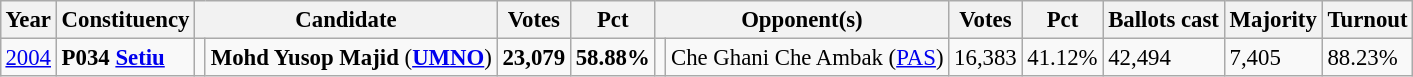<table class="wikitable" style="margin:0.5em ; font-size:95%">
<tr>
<th>Year</th>
<th>Constituency</th>
<th colspan=2>Candidate</th>
<th>Votes</th>
<th>Pct</th>
<th colspan=2>Opponent(s)</th>
<th>Votes</th>
<th>Pct</th>
<th>Ballots cast</th>
<th>Majority</th>
<th>Turnout</th>
</tr>
<tr>
<td><a href='#'>2004</a></td>
<td><strong>P034 <a href='#'>Setiu</a></strong></td>
<td></td>
<td><strong>Mohd Yusop Majid</strong> (<a href='#'><strong>UMNO</strong></a>)</td>
<td align=right><strong>23,079</strong></td>
<td><strong>58.88%</strong></td>
<td></td>
<td>Che Ghani Che Ambak (<a href='#'>PAS</a>)</td>
<td align=right>16,383</td>
<td>41.12%</td>
<td>42,494</td>
<td>7,405</td>
<td>88.23%</td>
</tr>
</table>
